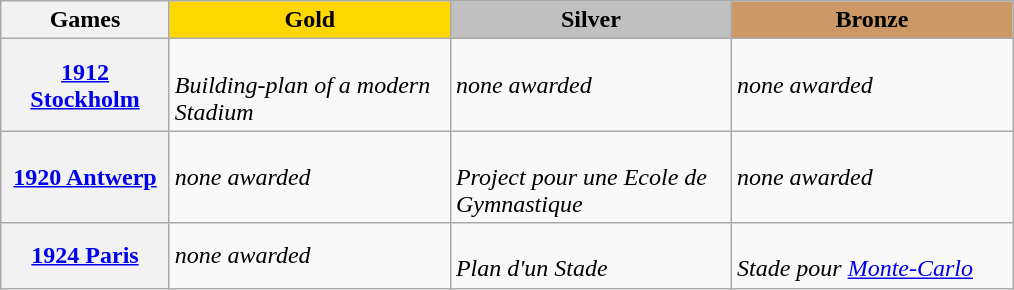<table class="wikitable sortable plainrowheaders">
<tr>
<th scope="col" style="width:105px;">Games</th>
<th scope="col" style="background-color:gold; width:180px;">Gold</th>
<th scope="col" style="background-color:silver; width:180px;">Silver</th>
<th scope="col" style="background-color:#cc9966; width:180px;">Bronze</th>
</tr>
<tr>
<th scope="row"><a href='#'>1912 Stockholm</a></th>
<td><br><em>Building-plan of a modern Stadium</em></td>
<td><em>none awarded</em></td>
<td><em>none awarded</em></td>
</tr>
<tr>
<th scope="row"><a href='#'>1920 Antwerp</a></th>
<td><em>none awarded</em></td>
<td><br><em>Project pour une Ecole de Gymnastique</em></td>
<td><em>none awarded</em></td>
</tr>
<tr>
<th scope="row"><a href='#'>1924 Paris</a></th>
<td><em>none awarded</em></td>
<td><br><em>Plan d'un Stade</em></td>
<td><br><em>Stade pour <a href='#'>Monte-Carlo</a></em></td>
</tr>
</table>
